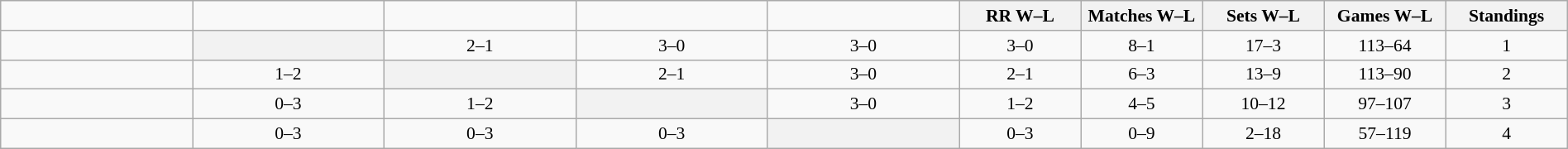<table class="wikitable" style="width: 100%; text-align:center; font-size:90%">
<tr>
<td width=130></td>
<td width=130></td>
<td width=130></td>
<td width=130></td>
<td width=130></td>
<th width=80>RR W–L</th>
<th width=80>Matches W–L</th>
<th width=80>Sets W–L</th>
<th width=80>Games W–L</th>
<th width=80>Standings</th>
</tr>
<tr>
<td style="text-align:left;"></td>
<th bgcolor="ededed"></th>
<td>2–1</td>
<td>3–0</td>
<td>3–0</td>
<td>3–0</td>
<td>8–1</td>
<td>17–3</td>
<td>113–64</td>
<td>1</td>
</tr>
<tr>
<td style="text-align:left;"></td>
<td>1–2</td>
<th bgcolor="ededed"></th>
<td>2–1</td>
<td>3–0</td>
<td>2–1</td>
<td>6–3</td>
<td>13–9</td>
<td>113–90</td>
<td>2</td>
</tr>
<tr>
<td style="text-align:left;"></td>
<td>0–3</td>
<td>1–2</td>
<th bgcolor="ededed"></th>
<td>3–0</td>
<td>1–2</td>
<td>4–5</td>
<td>10–12</td>
<td>97–107</td>
<td>3</td>
</tr>
<tr>
<td style="text-align:left;"></td>
<td>0–3</td>
<td>0–3</td>
<td>0–3</td>
<th bgcolor="ededed"></th>
<td>0–3</td>
<td>0–9</td>
<td>2–18</td>
<td>57–119</td>
<td>4</td>
</tr>
</table>
